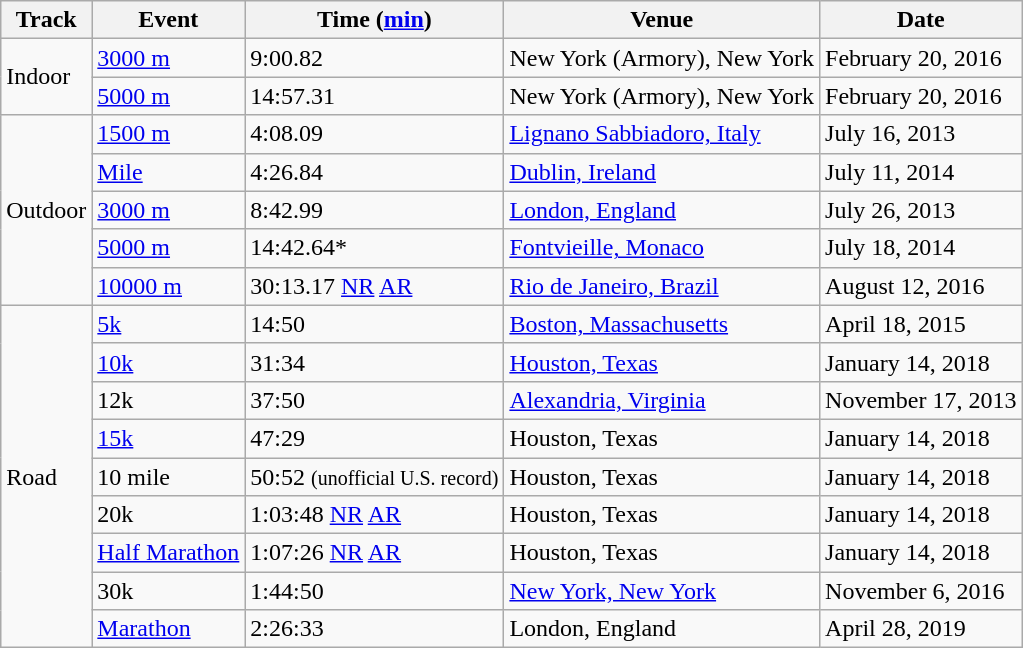<table class="wikitable">
<tr>
<th>Track</th>
<th>Event</th>
<th>Time (<a href='#'>min</a>)</th>
<th>Venue</th>
<th>Date</th>
</tr>
<tr>
<td rowspan=2>Indoor</td>
<td><a href='#'>3000 m</a></td>
<td>9:00.82</td>
<td>New York (Armory), New York</td>
<td>February 20, 2016</td>
</tr>
<tr>
<td><a href='#'>5000 m</a></td>
<td>14:57.31</td>
<td>New York (Armory), New York</td>
<td>February 20, 2016</td>
</tr>
<tr>
<td rowspan=5>Outdoor</td>
<td><a href='#'>1500 m</a></td>
<td>4:08.09</td>
<td><a href='#'>Lignano Sabbiadoro, Italy</a></td>
<td>July 16, 2013</td>
</tr>
<tr>
<td><a href='#'>Mile</a></td>
<td>4:26.84</td>
<td><a href='#'>Dublin, Ireland</a></td>
<td>July 11, 2014</td>
</tr>
<tr>
<td><a href='#'>3000 m</a></td>
<td>8:42.99</td>
<td><a href='#'>London, England</a></td>
<td>July 26, 2013</td>
</tr>
<tr>
<td><a href='#'>5000 m</a></td>
<td>14:42.64*</td>
<td><a href='#'>Fontvieille, Monaco</a></td>
<td>July 18, 2014</td>
</tr>
<tr>
<td><a href='#'>10000 m</a></td>
<td>30:13.17 <a href='#'>NR</a> <a href='#'>AR</a></td>
<td><a href='#'>Rio de Janeiro, Brazil</a></td>
<td>August 12, 2016</td>
</tr>
<tr>
<td rowspan=9>Road</td>
<td><a href='#'>5k</a></td>
<td>14:50</td>
<td><a href='#'>Boston, Massachusetts</a></td>
<td>April 18, 2015</td>
</tr>
<tr>
<td><a href='#'>10k</a></td>
<td>31:34</td>
<td><a href='#'>Houston, Texas</a></td>
<td>January 14, 2018</td>
</tr>
<tr>
<td>12k</td>
<td>37:50</td>
<td><a href='#'>Alexandria, Virginia</a></td>
<td>November 17, 2013</td>
</tr>
<tr>
<td><a href='#'>15k</a></td>
<td>47:29</td>
<td>Houston, Texas</td>
<td>January 14, 2018</td>
</tr>
<tr>
<td>10 mile</td>
<td>50:52 <small>(unofficial U.S. record)</small></td>
<td>Houston, Texas</td>
<td>January 14, 2018</td>
</tr>
<tr>
<td>20k</td>
<td>1:03:48 <a href='#'>NR</a> <a href='#'>AR</a></td>
<td>Houston, Texas</td>
<td>January 14, 2018</td>
</tr>
<tr>
<td><a href='#'>Half Marathon</a></td>
<td>1:07:26 <a href='#'>NR</a> <a href='#'>AR</a></td>
<td>Houston, Texas</td>
<td>January 14, 2018</td>
</tr>
<tr>
<td>30k</td>
<td>1:44:50</td>
<td><a href='#'>New York, New York</a></td>
<td>November 6, 2016 </td>
</tr>
<tr>
<td><a href='#'>Marathon</a></td>
<td>2:26:33</td>
<td>London, England</td>
<td>April 28, 2019</td>
</tr>
</table>
